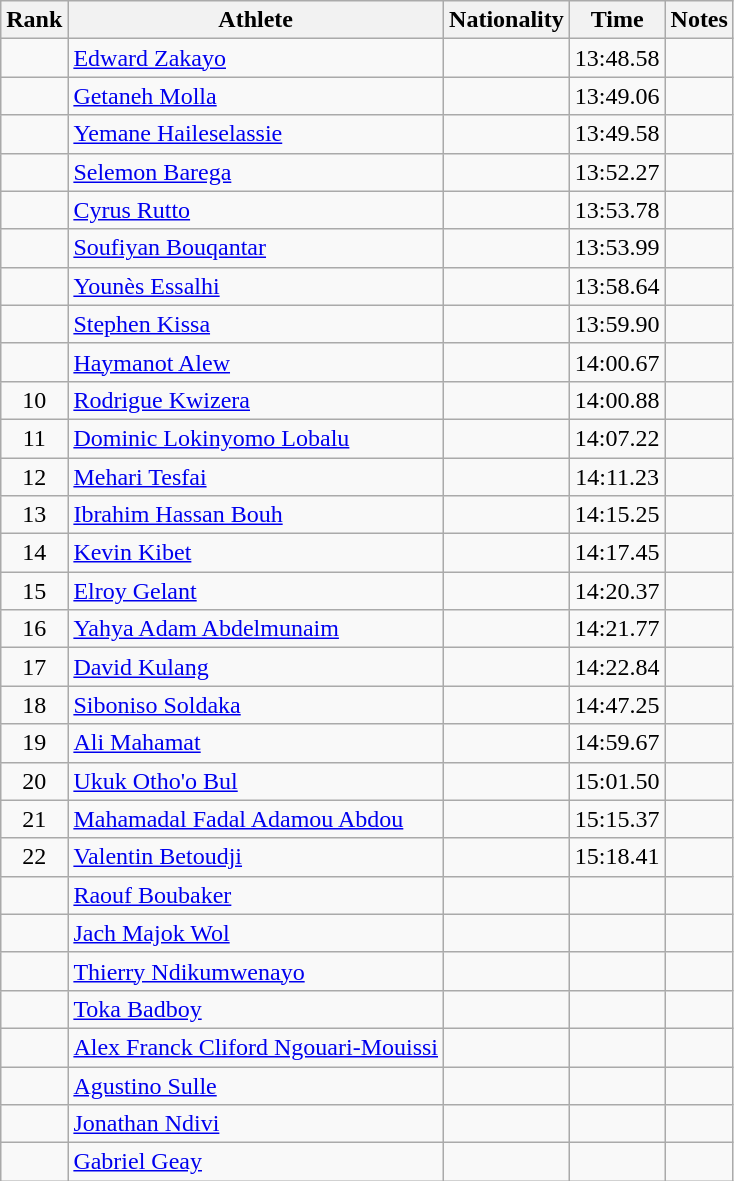<table class="wikitable sortable" style="text-align:center">
<tr>
<th>Rank</th>
<th>Athlete</th>
<th>Nationality</th>
<th>Time</th>
<th>Notes</th>
</tr>
<tr>
<td></td>
<td align="left"><a href='#'>Edward Zakayo</a></td>
<td align=left></td>
<td>13:48.58</td>
<td></td>
</tr>
<tr>
<td></td>
<td align="left"><a href='#'>Getaneh Molla</a></td>
<td align=left></td>
<td>13:49.06</td>
<td></td>
</tr>
<tr>
<td></td>
<td align="left"><a href='#'>Yemane Haileselassie</a></td>
<td align=left></td>
<td>13:49.58</td>
<td></td>
</tr>
<tr>
<td></td>
<td align="left"><a href='#'>Selemon Barega</a></td>
<td align=left></td>
<td>13:52.27</td>
<td></td>
</tr>
<tr>
<td></td>
<td align="left"><a href='#'>Cyrus Rutto</a></td>
<td align=left></td>
<td>13:53.78</td>
<td></td>
</tr>
<tr>
<td></td>
<td align="left"><a href='#'>Soufiyan Bouqantar</a></td>
<td align=left></td>
<td>13:53.99</td>
<td></td>
</tr>
<tr>
<td></td>
<td align="left"><a href='#'>Younès Essalhi</a></td>
<td align=left></td>
<td>13:58.64</td>
<td></td>
</tr>
<tr>
<td></td>
<td align="left"><a href='#'>Stephen Kissa</a></td>
<td align=left></td>
<td>13:59.90</td>
<td></td>
</tr>
<tr>
<td></td>
<td align="left"><a href='#'>Haymanot Alew</a></td>
<td align=left></td>
<td>14:00.67</td>
<td></td>
</tr>
<tr>
<td>10</td>
<td align="left"><a href='#'>Rodrigue Kwizera</a></td>
<td align=left></td>
<td>14:00.88</td>
<td></td>
</tr>
<tr>
<td>11</td>
<td align="left"><a href='#'>Dominic Lokinyomo Lobalu</a></td>
<td align=left></td>
<td>14:07.22</td>
<td></td>
</tr>
<tr>
<td>12</td>
<td align="left"><a href='#'>Mehari Tesfai</a></td>
<td align=left></td>
<td>14:11.23</td>
<td></td>
</tr>
<tr>
<td>13</td>
<td align="left"><a href='#'>Ibrahim Hassan Bouh</a></td>
<td align=left></td>
<td>14:15.25</td>
<td></td>
</tr>
<tr>
<td>14</td>
<td align="left"><a href='#'>Kevin Kibet</a></td>
<td align=left></td>
<td>14:17.45</td>
<td></td>
</tr>
<tr>
<td>15</td>
<td align="left"><a href='#'>Elroy Gelant</a></td>
<td align=left></td>
<td>14:20.37</td>
<td></td>
</tr>
<tr>
<td>16</td>
<td align="left"><a href='#'>Yahya Adam Abdelmunaim</a></td>
<td align=left></td>
<td>14:21.77</td>
<td></td>
</tr>
<tr>
<td>17</td>
<td align="left"><a href='#'>David Kulang</a></td>
<td align=left></td>
<td>14:22.84</td>
<td></td>
</tr>
<tr>
<td>18</td>
<td align="left"><a href='#'>Siboniso Soldaka</a></td>
<td align=left></td>
<td>14:47.25</td>
<td></td>
</tr>
<tr>
<td>19</td>
<td align="left"><a href='#'>Ali Mahamat</a></td>
<td align=left></td>
<td>14:59.67</td>
<td></td>
</tr>
<tr>
<td>20</td>
<td align="left"><a href='#'>Ukuk Otho'o Bul</a></td>
<td align=left></td>
<td>15:01.50</td>
<td></td>
</tr>
<tr>
<td>21</td>
<td align="left"><a href='#'>Mahamadal Fadal Adamou Abdou</a></td>
<td align=left></td>
<td>15:15.37</td>
<td></td>
</tr>
<tr>
<td>22</td>
<td align="left"><a href='#'>Valentin Betoudji</a></td>
<td align=left></td>
<td>15:18.41</td>
<td></td>
</tr>
<tr>
<td></td>
<td align="left"><a href='#'>Raouf Boubaker</a></td>
<td align=left></td>
<td></td>
<td></td>
</tr>
<tr>
<td></td>
<td align="left"><a href='#'>Jach Majok Wol</a></td>
<td align=left></td>
<td></td>
<td></td>
</tr>
<tr>
<td></td>
<td align="left"><a href='#'>Thierry Ndikumwenayo</a></td>
<td align=left></td>
<td></td>
<td></td>
</tr>
<tr>
<td></td>
<td align="left"><a href='#'>Toka Badboy</a></td>
<td align=left></td>
<td></td>
<td></td>
</tr>
<tr>
<td></td>
<td align="left"><a href='#'>Alex Franck Cliford Ngouari-Mouissi</a></td>
<td align=left></td>
<td></td>
<td></td>
</tr>
<tr>
<td></td>
<td align="left"><a href='#'>Agustino Sulle</a></td>
<td align=left></td>
<td></td>
<td></td>
</tr>
<tr>
<td></td>
<td align="left"><a href='#'>Jonathan Ndivi</a></td>
<td align=left></td>
<td></td>
<td></td>
</tr>
<tr>
<td></td>
<td align="left"><a href='#'>Gabriel Geay</a></td>
<td align=left></td>
<td></td>
<td></td>
</tr>
</table>
